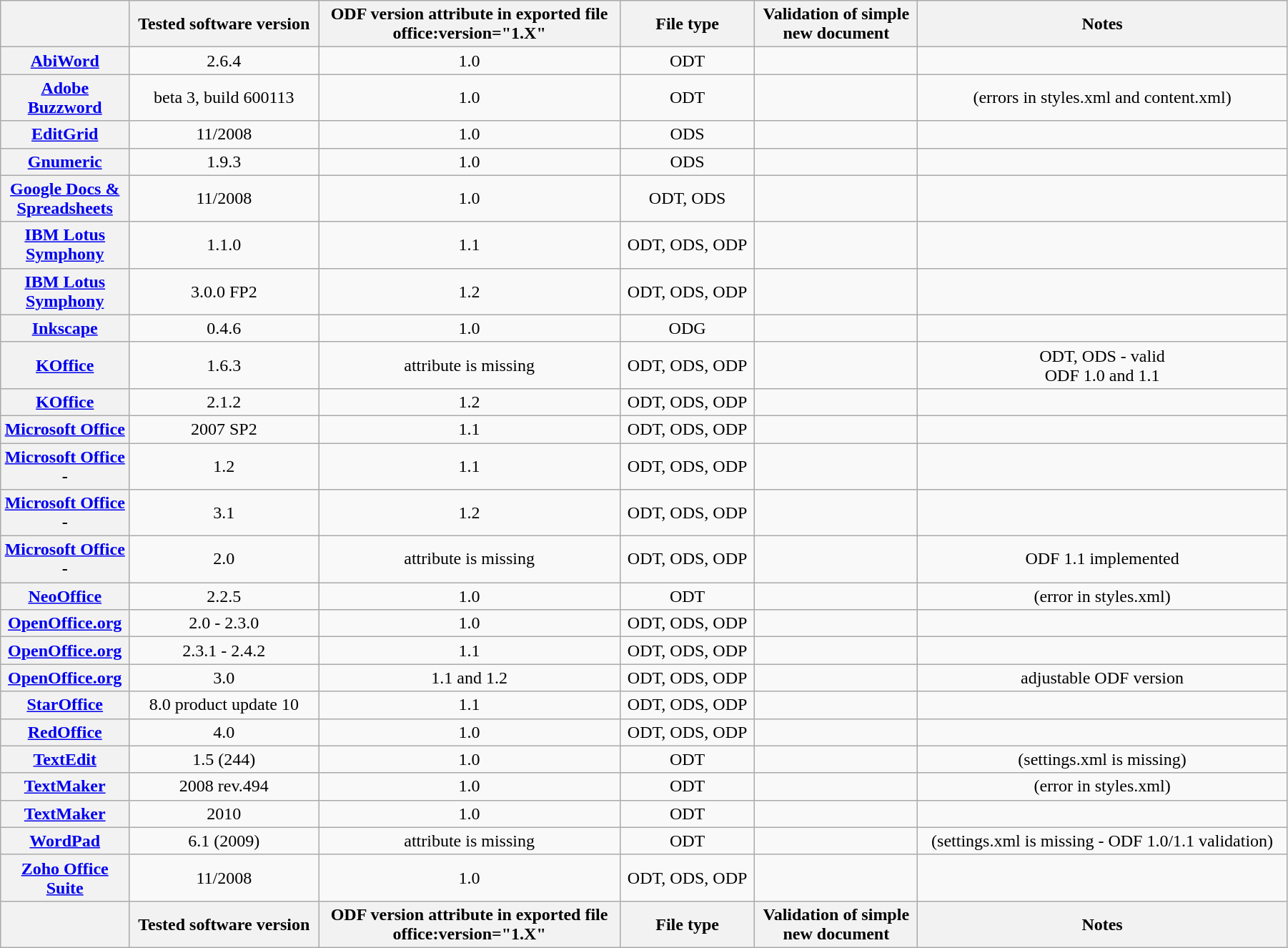<table class="sortable wikitable" style="text-align: center; width: 95%">
<tr>
<th style="width: 10%"></th>
<th>Tested software version</th>
<th>ODF version attribute in exported file<br>office:version="1.X"</th>
<th>File type</th>
<th>Validation of simple<br>new document</th>
<th>Notes</th>
</tr>
<tr>
<th><a href='#'>AbiWord</a></th>
<td>2.6.4</td>
<td>1.0</td>
<td>ODT</td>
<td></td>
<td></td>
</tr>
<tr>
<th><a href='#'>Adobe Buzzword</a></th>
<td>beta 3, build 600113</td>
<td>1.0</td>
<td>ODT</td>
<td></td>
<td>(errors in styles.xml and content.xml)</td>
</tr>
<tr>
<th><a href='#'>EditGrid</a></th>
<td>11/2008</td>
<td>1.0</td>
<td>ODS</td>
<td></td>
<td></td>
</tr>
<tr>
<th><a href='#'>Gnumeric</a></th>
<td>1.9.3</td>
<td>1.0</td>
<td>ODS</td>
<td></td>
<td></td>
</tr>
<tr>
<th><a href='#'>Google Docs & Spreadsheets</a></th>
<td>11/2008</td>
<td>1.0</td>
<td>ODT, ODS</td>
<td></td>
<td></td>
</tr>
<tr>
<th><a href='#'>IBM Lotus Symphony</a></th>
<td>1.1.0</td>
<td>1.1</td>
<td>ODT, ODS, ODP</td>
<td></td>
<td></td>
</tr>
<tr>
<th><a href='#'>IBM Lotus Symphony</a></th>
<td>3.0.0 FP2</td>
<td>1.2</td>
<td>ODT, ODS, ODP</td>
<td></td>
<td></td>
</tr>
<tr>
<th><a href='#'>Inkscape</a></th>
<td>0.4.6</td>
<td>1.0</td>
<td>ODG</td>
<td></td>
<td></td>
</tr>
<tr>
<th><a href='#'>KOffice</a></th>
<td>1.6.3</td>
<td>attribute is missing</td>
<td>ODT, ODS, ODP</td>
<td></td>
<td>ODT, ODS - valid<br>ODF 1.0 and 1.1</td>
</tr>
<tr>
<th><a href='#'>KOffice</a></th>
<td>2.1.2</td>
<td>1.2</td>
<td>ODT, ODS, ODP</td>
<td></td>
<td></td>
</tr>
<tr>
<th><a href='#'>Microsoft Office</a></th>
<td>2007 SP2</td>
<td>1.1</td>
<td>ODT, ODS, ODP</td>
<td></td>
<td></td>
</tr>
<tr>
<th><a href='#'>Microsoft Office</a> - </th>
<td>1.2</td>
<td>1.1</td>
<td>ODT, ODS, ODP</td>
<td></td>
<td></td>
</tr>
<tr>
<th><a href='#'>Microsoft Office</a> - </th>
<td>3.1</td>
<td>1.2</td>
<td>ODT, ODS, ODP</td>
<td></td>
<td></td>
</tr>
<tr>
<th><a href='#'>Microsoft Office</a> - </th>
<td>2.0</td>
<td>attribute is missing</td>
<td>ODT, ODS, ODP</td>
<td></td>
<td>ODF 1.1 implemented</td>
</tr>
<tr>
<th><a href='#'>NeoOffice</a></th>
<td>2.2.5</td>
<td>1.0</td>
<td>ODT</td>
<td></td>
<td>(error in styles.xml)</td>
</tr>
<tr>
<th><a href='#'>OpenOffice.org</a></th>
<td>2.0 - 2.3.0</td>
<td>1.0</td>
<td>ODT, ODS, ODP</td>
<td></td>
<td></td>
</tr>
<tr>
<th><a href='#'>OpenOffice.org</a></th>
<td>2.3.1 - 2.4.2</td>
<td>1.1</td>
<td>ODT, ODS, ODP</td>
<td></td>
<td></td>
</tr>
<tr>
<th><a href='#'>OpenOffice.org</a></th>
<td>3.0</td>
<td>1.1 and 1.2</td>
<td>ODT, ODS, ODP</td>
<td></td>
<td>adjustable ODF version</td>
</tr>
<tr>
<th><a href='#'>StarOffice</a></th>
<td>8.0 product update 10</td>
<td>1.1</td>
<td>ODT, ODS, ODP</td>
<td></td>
<td></td>
</tr>
<tr>
<th><a href='#'>RedOffice</a></th>
<td>4.0</td>
<td>1.0</td>
<td>ODT, ODS, ODP</td>
<td></td>
<td></td>
</tr>
<tr>
<th><a href='#'>TextEdit</a></th>
<td>1.5 (244)</td>
<td>1.0</td>
<td>ODT</td>
<td></td>
<td>(settings.xml is missing)</td>
</tr>
<tr>
<th><a href='#'>TextMaker</a></th>
<td>2008 rev.494</td>
<td>1.0</td>
<td>ODT</td>
<td></td>
<td>(error in styles.xml)</td>
</tr>
<tr>
<th><a href='#'>TextMaker</a></th>
<td>2010</td>
<td>1.0</td>
<td>ODT</td>
<td></td>
<td></td>
</tr>
<tr>
<th><a href='#'>WordPad</a></th>
<td>6.1 (2009)</td>
<td>attribute is missing</td>
<td>ODT</td>
<td></td>
<td>(settings.xml is missing - ODF 1.0/1.1 validation)</td>
</tr>
<tr>
<th><a href='#'>Zoho Office Suite</a></th>
<td>11/2008</td>
<td>1.0</td>
<td>ODT, ODS, ODP</td>
<td></td>
<td></td>
</tr>
<tr class="sortbottom">
<th></th>
<th>Tested software version</th>
<th>ODF version attribute in exported file<br>office:version="1.X"</th>
<th>File type</th>
<th>Validation of simple<br>new document</th>
<th>Notes</th>
</tr>
</table>
